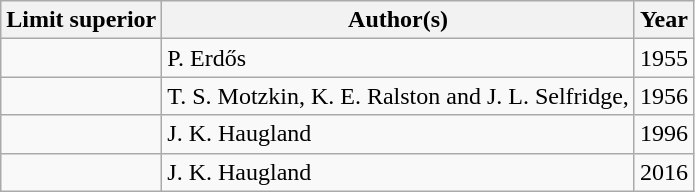<table class="wikitable">
<tr>
<th>Limit superior</th>
<th>Author(s)</th>
<th>Year</th>
</tr>
<tr>
<td></td>
<td>P. Erdős</td>
<td>1955</td>
</tr>
<tr>
<td></td>
<td>T. S. Motzkin, K. E. Ralston and J. L. Selfridge,</td>
<td>1956</td>
</tr>
<tr>
<td></td>
<td>J. K. Haugland</td>
<td>1996</td>
</tr>
<tr>
<td></td>
<td>J. K. Haugland</td>
<td>2016</td>
</tr>
</table>
